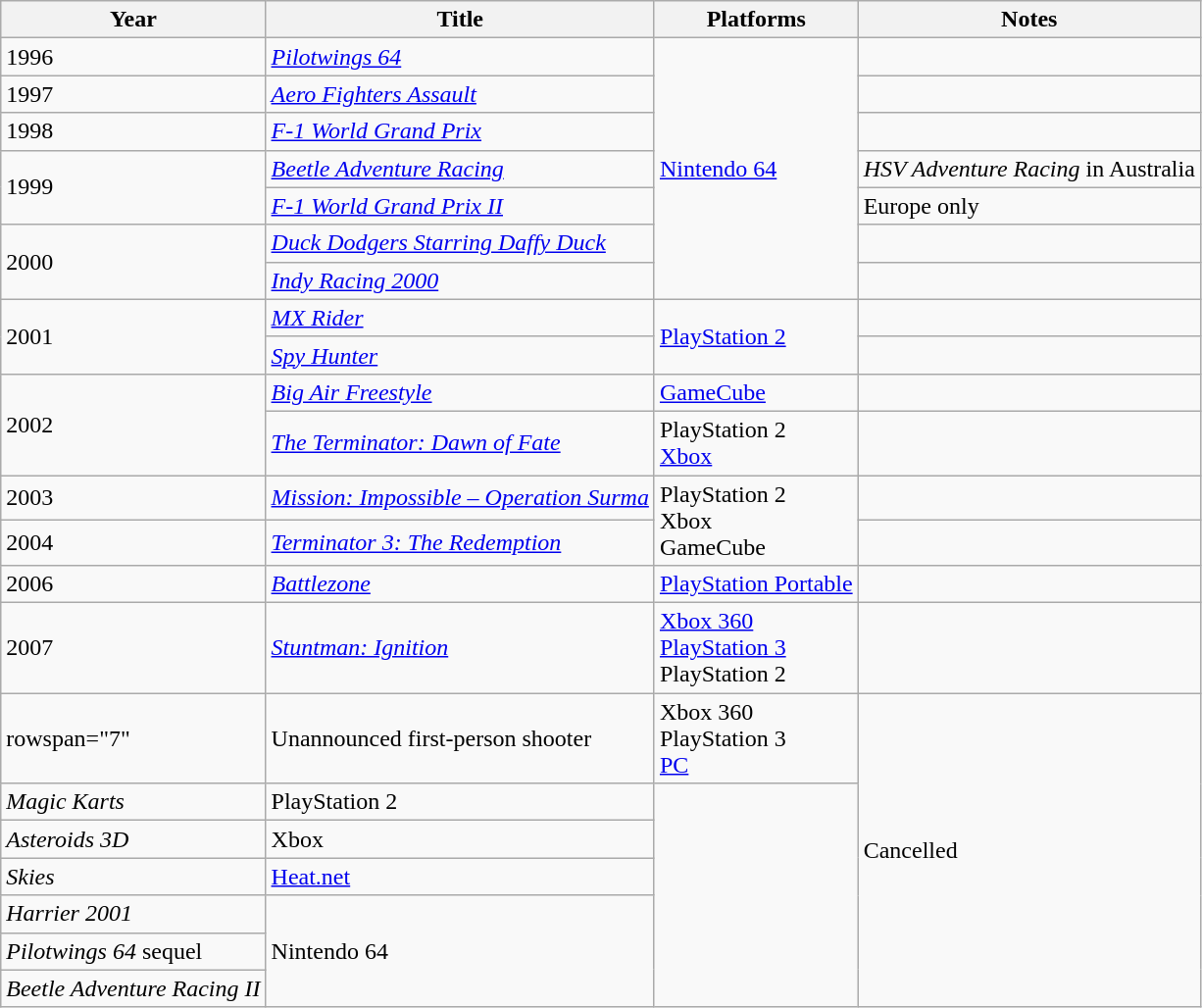<table class="wikitable sortable">
<tr>
<th>Year</th>
<th>Title</th>
<th>Platforms</th>
<th>Notes</th>
</tr>
<tr>
<td>1996</td>
<td><em><a href='#'>Pilotwings 64</a></em></td>
<td rowspan="7"><a href='#'>Nintendo 64</a></td>
<td></td>
</tr>
<tr>
<td>1997</td>
<td><em><a href='#'>Aero Fighters Assault</a></em></td>
<td></td>
</tr>
<tr>
<td>1998</td>
<td><em><a href='#'>F-1 World Grand Prix</a></em></td>
<td></td>
</tr>
<tr>
<td rowspan="2">1999</td>
<td><em><a href='#'>Beetle Adventure Racing</a></em></td>
<td><em>HSV Adventure Racing</em> in Australia</td>
</tr>
<tr>
<td><em><a href='#'>F-1 World Grand Prix II</a></em></td>
<td>Europe only</td>
</tr>
<tr>
<td rowspan="2">2000</td>
<td><em><a href='#'>Duck Dodgers Starring Daffy Duck</a></em></td>
<td></td>
</tr>
<tr>
<td><em><a href='#'>Indy Racing 2000</a></em></td>
<td></td>
</tr>
<tr>
<td rowspan="2">2001</td>
<td><em><a href='#'>MX Rider</a></em></td>
<td rowspan="2"><a href='#'>PlayStation 2</a></td>
<td></td>
</tr>
<tr>
<td><em><a href='#'>Spy Hunter</a></em></td>
<td></td>
</tr>
<tr>
<td rowspan="2">2002</td>
<td><em><a href='#'>Big Air Freestyle</a></em></td>
<td><a href='#'>GameCube</a></td>
<td></td>
</tr>
<tr>
<td><em><a href='#'>The Terminator: Dawn of Fate</a></em></td>
<td>PlayStation 2<br><a href='#'>Xbox</a></td>
<td></td>
</tr>
<tr>
<td>2003</td>
<td><em><a href='#'>Mission: Impossible – Operation Surma</a></em></td>
<td rowspan="2">PlayStation 2<br>Xbox<br>GameCube</td>
<td></td>
</tr>
<tr>
<td>2004</td>
<td><em><a href='#'>Terminator 3: The Redemption</a></em></td>
<td></td>
</tr>
<tr>
<td>2006</td>
<td><em><a href='#'>Battlezone</a></em></td>
<td><a href='#'>PlayStation Portable</a></td>
<td></td>
</tr>
<tr>
<td>2007</td>
<td><em><a href='#'>Stuntman: Ignition</a></em></td>
<td><a href='#'>Xbox 360</a><br><a href='#'>PlayStation 3</a><br>PlayStation 2</td>
<td></td>
</tr>
<tr>
<td>rowspan="7" </td>
<td>Unannounced first-person shooter</td>
<td>Xbox 360<br>PlayStation 3<br><a href='#'>PC</a></td>
<td rowspan="7">Cancelled</td>
</tr>
<tr>
<td><em>Magic Karts</em></td>
<td>PlayStation 2</td>
</tr>
<tr>
<td><em>Asteroids 3D</em></td>
<td>Xbox</td>
</tr>
<tr>
<td><em>Skies</em></td>
<td><a href='#'>Heat.net</a></td>
</tr>
<tr>
<td><em>Harrier 2001</em></td>
<td rowspan="3">Nintendo 64</td>
</tr>
<tr>
<td><em>Pilotwings 64</em> sequel</td>
</tr>
<tr>
<td><em>Beetle Adventure Racing II</em></td>
</tr>
</table>
